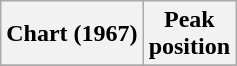<table class="wikitable sortable">
<tr>
<th align="center">Chart (1967)</th>
<th align="center">Peak<br>position</th>
</tr>
<tr>
</tr>
</table>
